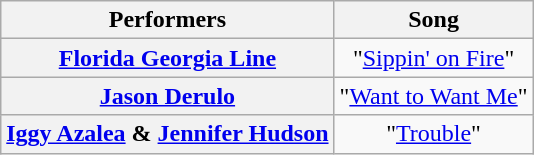<table class="wikitable unsortable" style="text-align:center;">
<tr>
<th scope="col">Performers</th>
<th scope="col">Song</th>
</tr>
<tr>
<th scope="row"><a href='#'>Florida Georgia Line</a></th>
<td>"<a href='#'>Sippin' on Fire</a>"</td>
</tr>
<tr>
<th scope="row"><a href='#'>Jason Derulo</a></th>
<td>"<a href='#'>Want to Want Me</a>"</td>
</tr>
<tr>
<th scope="row"><a href='#'>Iggy Azalea</a> & <a href='#'>Jennifer Hudson</a></th>
<td>"<a href='#'>Trouble</a>"</td>
</tr>
</table>
